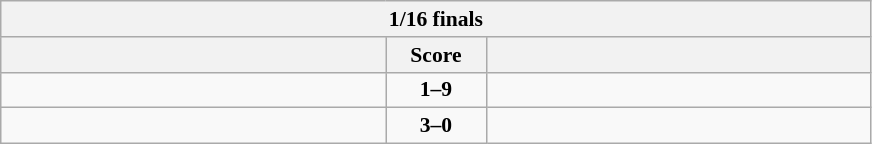<table class="wikitable" style="text-align: center; font-size:90% ">
<tr>
<th colspan=3>1/16 finals</th>
</tr>
<tr>
<th align="right" width="250"></th>
<th width="60">Score</th>
<th align="left" width="250"></th>
</tr>
<tr>
<td align=left></td>
<td align=center><strong>1–9</strong></td>
<td align=left><strong></strong></td>
</tr>
<tr>
<td align=left><strong></strong></td>
<td align=center><strong>3–0</strong></td>
<td align=left></td>
</tr>
</table>
